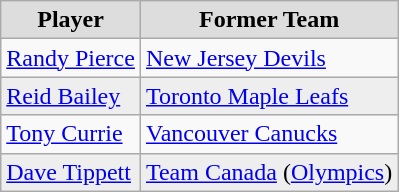<table class="wikitable">
<tr style="text-align:center; background:#ddd;">
<td><strong>Player</strong></td>
<td><strong>Former Team</strong></td>
</tr>
<tr>
<td><a href='#'>Randy Pierce</a></td>
<td><a href='#'>New Jersey Devils</a></td>
</tr>
<tr style="background:#eee;">
<td><a href='#'>Reid Bailey</a></td>
<td><a href='#'>Toronto Maple Leafs</a></td>
</tr>
<tr>
<td><a href='#'>Tony Currie</a></td>
<td><a href='#'>Vancouver Canucks</a></td>
</tr>
<tr style="background:#eee;">
<td><a href='#'>Dave Tippett</a></td>
<td><a href='#'>Team Canada</a> (<a href='#'>Olympics</a>)</td>
</tr>
</table>
